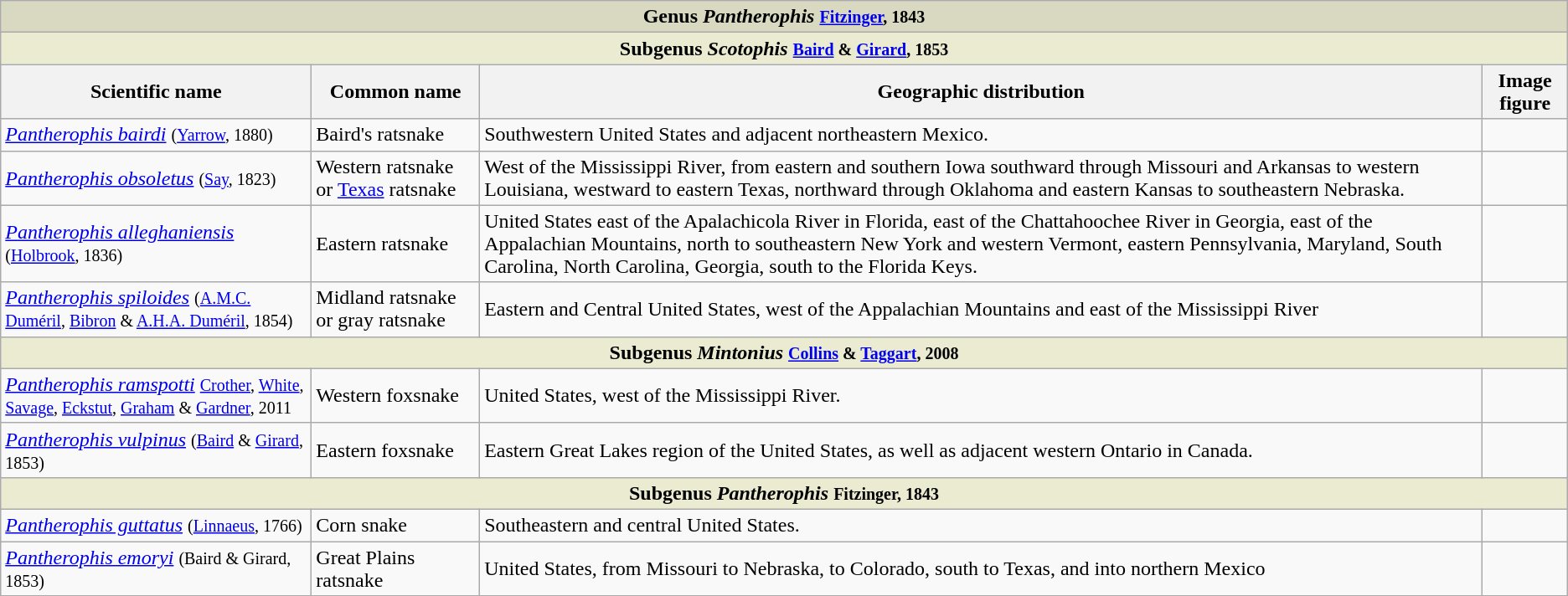<table class="wikitable">
<tr>
<td colspan="100%" align="center" bgcolor="#d9d9c1"><strong>Genus <em>Pantherophis</em> <small><a href='#'>Fitzinger</a>, 1843</small></strong></td>
</tr>
<tr>
<td colspan="100%" align="center" bgcolor="#ebebd2"><strong>Subgenus <em>Scotophis</em> <small><a href='#'>Baird</a> & <a href='#'>Girard</a>, 1853</small></strong></td>
</tr>
<tr>
<th>Scientific name</th>
<th>Common name</th>
<th>Geographic distribution</th>
<th>Image figure</th>
</tr>
<tr>
<td><em><a href='#'>Pantherophis bairdi</a></em> <small>(<a href='#'>Yarrow</a>, 1880)</small></td>
<td>Baird's ratsnake</td>
<td>Southwestern United States and adjacent northeastern Mexico.</td>
<td></td>
</tr>
<tr>
<td><em><a href='#'>Pantherophis obsoletus</a></em> <small>(<a href='#'>Say</a>, 1823)</small></td>
<td>Western ratsnake or <a href='#'>Texas</a> ratsnake</td>
<td>West of the Mississippi River, from eastern and southern Iowa southward through Missouri and Arkansas to western Louisiana, westward to eastern Texas, northward through Oklahoma and eastern Kansas to southeastern Nebraska.</td>
<td></td>
</tr>
<tr>
<td><em><a href='#'>Pantherophis alleghaniensis</a></em> <small>(<a href='#'>Holbrook</a>, 1836)</small></td>
<td>Eastern ratsnake</td>
<td>United States east of the Apalachicola River in Florida, east of the Chattahoochee River in Georgia, east of the Appalachian Mountains, north to southeastern New York and western Vermont, eastern Pennsylvania, Maryland, South Carolina, North Carolina, Georgia, south to the Florida Keys.</td>
<td></td>
</tr>
<tr>
<td><em><a href='#'>Pantherophis spiloides</a></em> <small>(<a href='#'>A.M.C. Duméril</a>, <a href='#'>Bibron</a> & <a href='#'>A.H.A. Duméril</a>, 1854)</small></td>
<td>Midland ratsnake or gray ratsnake</td>
<td>Eastern and Central United States, west of the Appalachian Mountains and east of the Mississippi River</td>
<td></td>
</tr>
<tr>
<td colspan="100%" align="center" bgcolor="#ebebd2"><strong>Subgenus <em>Mintonius</em> <small><a href='#'>Collins</a> & <a href='#'>Taggart</a>, 2008</small></strong></td>
</tr>
<tr>
<td><em><a href='#'>Pantherophis ramspotti</a></em> <small><a href='#'>Crother</a>, <a href='#'>White</a>, <a href='#'>Savage</a>, <a href='#'>Eckstut</a>, <a href='#'>Graham</a> & <a href='#'>Gardner</a>, 2011</small></td>
<td>Western foxsnake</td>
<td>United States, west of the Mississippi River.</td>
<td></td>
</tr>
<tr>
<td><em><a href='#'>Pantherophis vulpinus</a></em> <small>(<a href='#'>Baird</a> & <a href='#'>Girard</a>, 1853)</small></td>
<td>Eastern foxsnake</td>
<td>Eastern Great Lakes region of the United States, as well as adjacent western Ontario in Canada.</td>
<td></td>
</tr>
<tr>
<td colspan="100%" align="center" bgcolor="#ebebd2"><strong>Subgenus <em>Pantherophis</em> <small>Fitzinger, 1843</small></strong></td>
</tr>
<tr>
<td><em><a href='#'>Pantherophis guttatus</a></em> <small>(<a href='#'>Linnaeus</a>, 1766)</small></td>
<td>Corn snake</td>
<td>Southeastern and central United States.</td>
<td></td>
</tr>
<tr>
<td><em><a href='#'>Pantherophis emoryi</a></em> <small>(Baird & Girard, 1853)</small></td>
<td>Great Plains ratsnake</td>
<td>United States, from Missouri to Nebraska, to Colorado, south to Texas, and into northern Mexico</td>
<td></td>
</tr>
<tr>
</tr>
</table>
